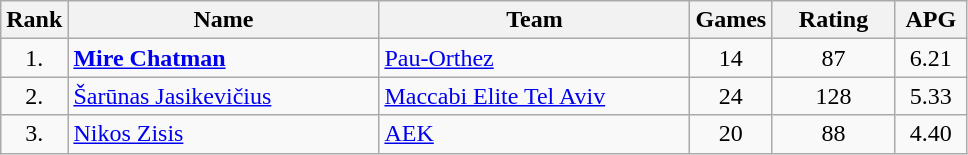<table class="wikitable sortable" style="text-align: center;">
<tr>
<th>Rank</th>
<th width=200>Name</th>
<th width=200>Team</th>
<th>Games</th>
<th width=75>Rating</th>
<th width=40>APG</th>
</tr>
<tr>
<td>1.</td>
<td align="left"> <strong><a href='#'>Mire Chatman</a></strong></td>
<td align="left"> <a href='#'>Pau-Orthez</a></td>
<td>14</td>
<td>87</td>
<td>6.21</td>
</tr>
<tr>
<td>2.</td>
<td align="left"> <a href='#'>Šarūnas Jasikevičius</a></td>
<td align="left"> <a href='#'>Maccabi Elite Tel Aviv</a></td>
<td>24</td>
<td>128</td>
<td>5.33</td>
</tr>
<tr>
<td>3.</td>
<td align="left"> <a href='#'>Nikos Zisis</a></td>
<td align="left"> <a href='#'>AEK</a></td>
<td>20</td>
<td>88</td>
<td>4.40</td>
</tr>
</table>
